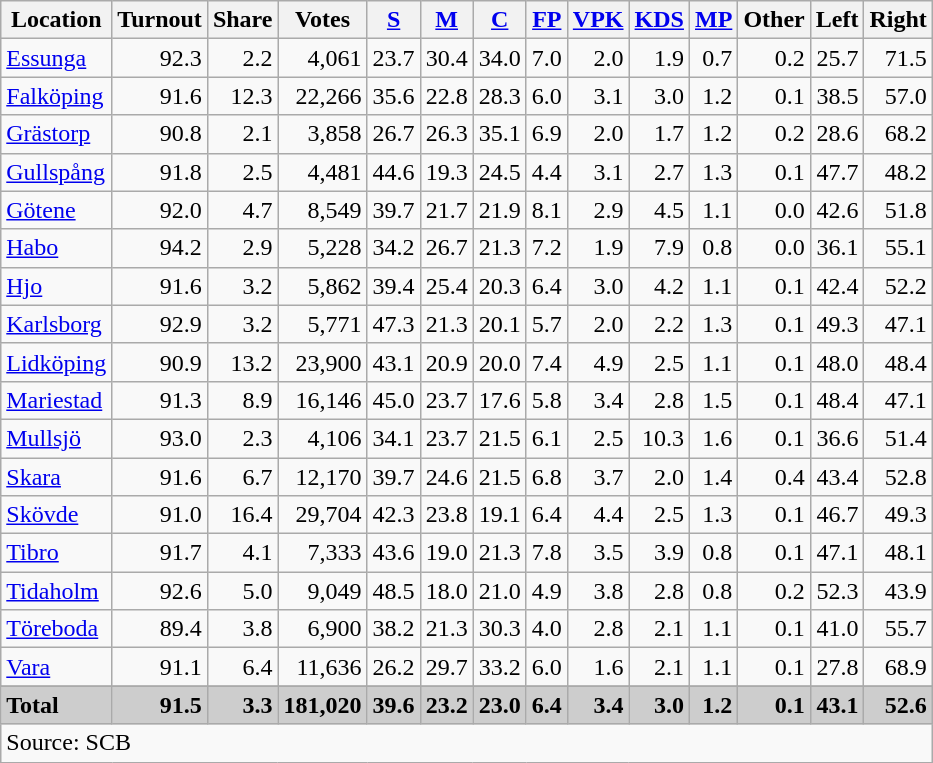<table class="wikitable sortable" style=text-align:right>
<tr>
<th>Location</th>
<th>Turnout</th>
<th>Share</th>
<th>Votes</th>
<th><a href='#'>S</a></th>
<th><a href='#'>M</a></th>
<th><a href='#'>C</a></th>
<th><a href='#'>FP</a></th>
<th><a href='#'>VPK</a></th>
<th><a href='#'>KDS</a></th>
<th><a href='#'>MP</a></th>
<th>Other</th>
<th>Left</th>
<th>Right</th>
</tr>
<tr>
<td align=left><a href='#'>Essunga</a></td>
<td>92.3</td>
<td>2.2</td>
<td>4,061</td>
<td>23.7</td>
<td>30.4</td>
<td>34.0</td>
<td>7.0</td>
<td>2.0</td>
<td>1.9</td>
<td>0.7</td>
<td>0.2</td>
<td>25.7</td>
<td>71.5</td>
</tr>
<tr>
<td align=left><a href='#'>Falköping</a></td>
<td>91.6</td>
<td>12.3</td>
<td>22,266</td>
<td>35.6</td>
<td>22.8</td>
<td>28.3</td>
<td>6.0</td>
<td>3.1</td>
<td>3.0</td>
<td>1.2</td>
<td>0.1</td>
<td>38.5</td>
<td>57.0</td>
</tr>
<tr>
<td align=left><a href='#'>Grästorp</a></td>
<td>90.8</td>
<td>2.1</td>
<td>3,858</td>
<td>26.7</td>
<td>26.3</td>
<td>35.1</td>
<td>6.9</td>
<td>2.0</td>
<td>1.7</td>
<td>1.2</td>
<td>0.2</td>
<td>28.6</td>
<td>68.2</td>
</tr>
<tr>
<td align=left><a href='#'>Gullspång</a></td>
<td>91.8</td>
<td>2.5</td>
<td>4,481</td>
<td>44.6</td>
<td>19.3</td>
<td>24.5</td>
<td>4.4</td>
<td>3.1</td>
<td>2.7</td>
<td>1.3</td>
<td>0.1</td>
<td>47.7</td>
<td>48.2</td>
</tr>
<tr>
<td align=left><a href='#'>Götene</a></td>
<td>92.0</td>
<td>4.7</td>
<td>8,549</td>
<td>39.7</td>
<td>21.7</td>
<td>21.9</td>
<td>8.1</td>
<td>2.9</td>
<td>4.5</td>
<td>1.1</td>
<td>0.0</td>
<td>42.6</td>
<td>51.8</td>
</tr>
<tr>
<td align=left><a href='#'>Habo</a></td>
<td>94.2</td>
<td>2.9</td>
<td>5,228</td>
<td>34.2</td>
<td>26.7</td>
<td>21.3</td>
<td>7.2</td>
<td>1.9</td>
<td>7.9</td>
<td>0.8</td>
<td>0.0</td>
<td>36.1</td>
<td>55.1</td>
</tr>
<tr>
<td align=left><a href='#'>Hjo</a></td>
<td>91.6</td>
<td>3.2</td>
<td>5,862</td>
<td>39.4</td>
<td>25.4</td>
<td>20.3</td>
<td>6.4</td>
<td>3.0</td>
<td>4.2</td>
<td>1.1</td>
<td>0.1</td>
<td>42.4</td>
<td>52.2</td>
</tr>
<tr>
<td align=left><a href='#'>Karlsborg</a></td>
<td>92.9</td>
<td>3.2</td>
<td>5,771</td>
<td>47.3</td>
<td>21.3</td>
<td>20.1</td>
<td>5.7</td>
<td>2.0</td>
<td>2.2</td>
<td>1.3</td>
<td>0.1</td>
<td>49.3</td>
<td>47.1</td>
</tr>
<tr>
<td align=left><a href='#'>Lidköping</a></td>
<td>90.9</td>
<td>13.2</td>
<td>23,900</td>
<td>43.1</td>
<td>20.9</td>
<td>20.0</td>
<td>7.4</td>
<td>4.9</td>
<td>2.5</td>
<td>1.1</td>
<td>0.1</td>
<td>48.0</td>
<td>48.4</td>
</tr>
<tr>
<td align=left><a href='#'>Mariestad</a></td>
<td>91.3</td>
<td>8.9</td>
<td>16,146</td>
<td>45.0</td>
<td>23.7</td>
<td>17.6</td>
<td>5.8</td>
<td>3.4</td>
<td>2.8</td>
<td>1.5</td>
<td>0.1</td>
<td>48.4</td>
<td>47.1</td>
</tr>
<tr>
<td align=left><a href='#'>Mullsjö</a></td>
<td>93.0</td>
<td>2.3</td>
<td>4,106</td>
<td>34.1</td>
<td>23.7</td>
<td>21.5</td>
<td>6.1</td>
<td>2.5</td>
<td>10.3</td>
<td>1.6</td>
<td>0.1</td>
<td>36.6</td>
<td>51.4</td>
</tr>
<tr>
<td align=left><a href='#'>Skara</a></td>
<td>91.6</td>
<td>6.7</td>
<td>12,170</td>
<td>39.7</td>
<td>24.6</td>
<td>21.5</td>
<td>6.8</td>
<td>3.7</td>
<td>2.0</td>
<td>1.4</td>
<td>0.4</td>
<td>43.4</td>
<td>52.8</td>
</tr>
<tr>
<td align=left><a href='#'>Skövde</a></td>
<td>91.0</td>
<td>16.4</td>
<td>29,704</td>
<td>42.3</td>
<td>23.8</td>
<td>19.1</td>
<td>6.4</td>
<td>4.4</td>
<td>2.5</td>
<td>1.3</td>
<td>0.1</td>
<td>46.7</td>
<td>49.3</td>
</tr>
<tr>
<td align=left><a href='#'>Tibro</a></td>
<td>91.7</td>
<td>4.1</td>
<td>7,333</td>
<td>43.6</td>
<td>19.0</td>
<td>21.3</td>
<td>7.8</td>
<td>3.5</td>
<td>3.9</td>
<td>0.8</td>
<td>0.1</td>
<td>47.1</td>
<td>48.1</td>
</tr>
<tr>
<td align=left><a href='#'>Tidaholm</a></td>
<td>92.6</td>
<td>5.0</td>
<td>9,049</td>
<td>48.5</td>
<td>18.0</td>
<td>21.0</td>
<td>4.9</td>
<td>3.8</td>
<td>2.8</td>
<td>0.8</td>
<td>0.2</td>
<td>52.3</td>
<td>43.9</td>
</tr>
<tr>
<td align=left><a href='#'>Töreboda</a></td>
<td>89.4</td>
<td>3.8</td>
<td>6,900</td>
<td>38.2</td>
<td>21.3</td>
<td>30.3</td>
<td>4.0</td>
<td>2.8</td>
<td>2.1</td>
<td>1.1</td>
<td>0.1</td>
<td>41.0</td>
<td>55.7</td>
</tr>
<tr>
<td align=left><a href='#'>Vara</a></td>
<td>91.1</td>
<td>6.4</td>
<td>11,636</td>
<td>26.2</td>
<td>29.7</td>
<td>33.2</td>
<td>6.0</td>
<td>1.6</td>
<td>2.1</td>
<td>1.1</td>
<td>0.1</td>
<td>27.8</td>
<td>68.9</td>
</tr>
<tr>
</tr>
<tr style="background:#CDCDCD;">
<td align=left><strong>Total</strong></td>
<td><strong>91.5</strong></td>
<td><strong>3.3</strong></td>
<td><strong>181,020</strong></td>
<td><strong>39.6</strong></td>
<td><strong>23.2</strong></td>
<td><strong>23.0</strong></td>
<td><strong>6.4</strong></td>
<td><strong>3.4</strong></td>
<td><strong>3.0</strong></td>
<td><strong>1.2</strong></td>
<td><strong>0.1</strong></td>
<td><strong>43.1</strong></td>
<td><strong>52.6</strong></td>
</tr>
<tr>
<td align=left colspan=14>Source: SCB </td>
</tr>
</table>
